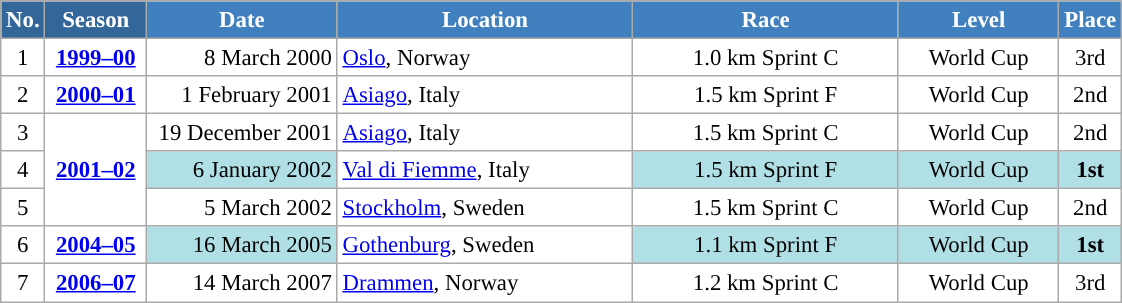<table class="wikitable sortable" style="font-size:95%; text-align:center; border:grey solid 1px; border-collapse:collapse; background:#ffffff;">
<tr style="background:#efefef;">
<th style="background-color:#369; color:white;">No.</th>
<th style="background-color:#369; color:white;">Season</th>
<th style="background-color:#4180be; color:white; width:120px;">Date</th>
<th style="background-color:#4180be; color:white; width:190px;">Location</th>
<th style="background-color:#4180be; color:white; width:170px;">Race</th>
<th style="background-color:#4180be; color:white; width:100px;">Level</th>
<th style="background-color:#4180be; color:white;">Place</th>
</tr>
<tr>
<td align=center>1</td>
<td rowspan=1 align=center><strong> <a href='#'>1999–00</a> </strong></td>
<td align=right>8 March 2000</td>
<td align=left> <a href='#'>Oslo</a>, Norway</td>
<td>1.0 km Sprint C</td>
<td>World Cup</td>
<td>3rd</td>
</tr>
<tr>
<td align=center>2</td>
<td rowspan=1 align=center><strong> <a href='#'>2000–01</a> </strong></td>
<td align=right>1 February 2001</td>
<td align=left> <a href='#'>Asiago</a>, Italy</td>
<td>1.5 km Sprint F</td>
<td>World Cup</td>
<td>2nd</td>
</tr>
<tr>
<td align=center>3</td>
<td rowspan=3 align=center><strong> <a href='#'>2001–02</a> </strong></td>
<td align=right>19 December 2001</td>
<td align=left> <a href='#'>Asiago</a>, Italy</td>
<td>1.5 km Sprint C</td>
<td>World Cup</td>
<td>2nd</td>
</tr>
<tr>
<td align=center>4</td>
<td bgcolor="#BOEOE6" align=right>6 January 2002</td>
<td align=left> <a href='#'>Val di Fiemme</a>, Italy</td>
<td bgcolor="#BOEOE6" align=center>1.5 km Sprint F</td>
<td bgcolor="#BOEOE6">World Cup</td>
<td bgcolor="#BOEOE6"><strong>1st</strong></td>
</tr>
<tr>
<td align=center>5</td>
<td align=right>5 March 2002</td>
<td align=left> <a href='#'>Stockholm</a>, Sweden</td>
<td>1.5 km Sprint C</td>
<td>World Cup</td>
<td>2nd</td>
</tr>
<tr>
<td align=center>6</td>
<td rowspan=1 align=center><strong><a href='#'>2004–05</a></strong></td>
<td bgcolor="#BOEOE6" align=right>16 March 2005</td>
<td align=left> <a href='#'>Gothenburg</a>, Sweden</td>
<td bgcolor="#BOEOE6">1.1 km Sprint F</td>
<td bgcolor="#BOEOE6">World Cup</td>
<td bgcolor="#BOEOE6"><strong>1st</strong></td>
</tr>
<tr>
<td align=center>7</td>
<td rowspan=1 align=center><strong> <a href='#'>2006–07</a> </strong></td>
<td align=right>14 March 2007</td>
<td align=left> <a href='#'>Drammen</a>, Norway</td>
<td>1.2 km Sprint C</td>
<td>World Cup</td>
<td>3rd</td>
</tr>
</table>
